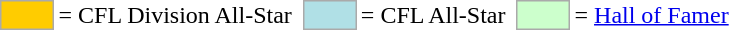<table>
<tr>
<td style="background-color:#FFCC00; border:1px solid #aaaaaa; width:2em;"></td>
<td>= CFL Division All-Star</td>
<td></td>
<td style="background-color:#B0E0E6; border:1px solid #aaaaaa; width:2em;"></td>
<td>= CFL All-Star</td>
<td></td>
<td style="background-color:#CCFFCC; border:1px solid #aaaaaa; width:2em;"></td>
<td>= <a href='#'>Hall of Famer</a></td>
</tr>
</table>
